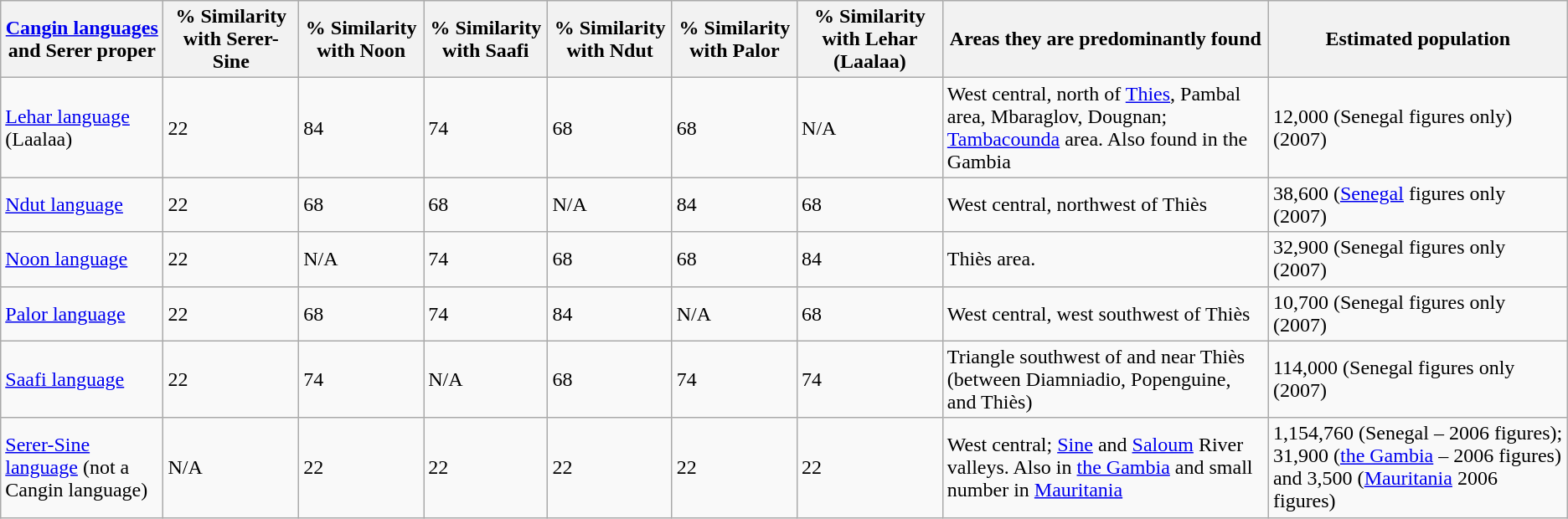<table class="wikitable">
<tr>
<th><a href='#'>Cangin languages</a> and Serer proper</th>
<th>% Similarity with Serer-Sine</th>
<th>% Similarity with Noon</th>
<th>% Similarity with Saafi</th>
<th>% Similarity with Ndut</th>
<th>% Similarity with Palor</th>
<th>% Similarity with Lehar (Laalaa)</th>
<th>Areas they are predominantly found</th>
<th>Estimated population</th>
</tr>
<tr>
<td><a href='#'>Lehar language</a> (Laalaa)</td>
<td>22</td>
<td>84</td>
<td>74</td>
<td>68</td>
<td>68</td>
<td>N/A</td>
<td>West central, north of <a href='#'>Thies</a>, Pambal area, Mbaraglov, Dougnan; <a href='#'>Tambacounda</a> area. Also found in the Gambia</td>
<td>12,000 (Senegal figures only) (2007)</td>
</tr>
<tr>
<td><a href='#'>Ndut language</a></td>
<td>22</td>
<td>68</td>
<td>68</td>
<td>N/A</td>
<td>84</td>
<td>68</td>
<td>West central, northwest of Thiès</td>
<td>38,600 (<a href='#'>Senegal</a> figures only (2007)</td>
</tr>
<tr>
<td><a href='#'>Noon language</a></td>
<td>22</td>
<td>N/A</td>
<td>74</td>
<td>68</td>
<td>68</td>
<td>84</td>
<td>Thiès area.</td>
<td>32,900 (Senegal figures only (2007)</td>
</tr>
<tr>
<td><a href='#'>Palor language</a></td>
<td>22</td>
<td>68</td>
<td>74</td>
<td>84</td>
<td>N/A</td>
<td>68</td>
<td>West central, west southwest of Thiès</td>
<td>10,700 (Senegal figures only (2007)</td>
</tr>
<tr>
<td><a href='#'>Saafi language</a></td>
<td>22</td>
<td>74</td>
<td>N/A</td>
<td>68</td>
<td>74</td>
<td>74</td>
<td>Triangle southwest of and near Thiès (between Diamniadio, Popenguine, and Thiès)</td>
<td>114,000 (Senegal figures only (2007)</td>
</tr>
<tr>
<td><a href='#'>Serer-Sine language</a> (not a Cangin language)</td>
<td>N/A</td>
<td>22</td>
<td>22</td>
<td>22</td>
<td>22</td>
<td>22</td>
<td>West central; <a href='#'>Sine</a> and <a href='#'>Saloum</a> River valleys. Also in <a href='#'>the Gambia</a> and small number in <a href='#'>Mauritania</a></td>
<td>1,154,760 (Senegal –  2006 figures); 31,900 (<a href='#'>the Gambia</a> – 2006 figures) and 3,500 (<a href='#'>Mauritania</a> 2006 figures)</td>
</tr>
</table>
